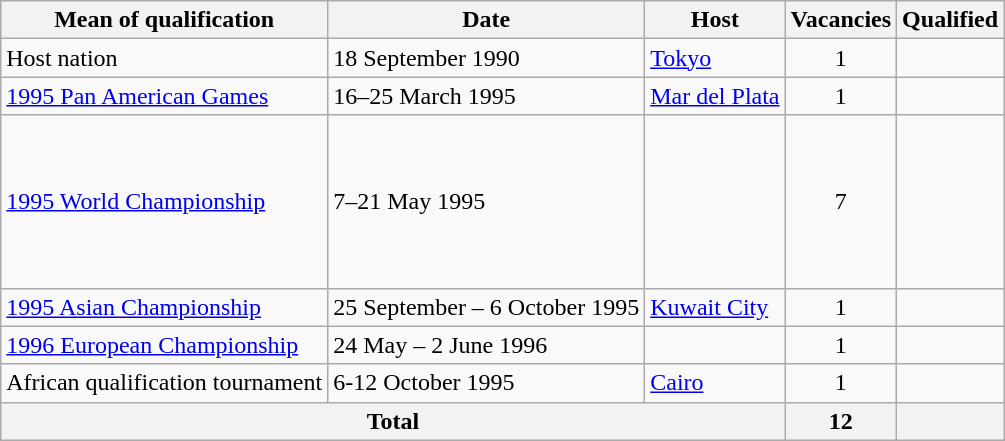<table class="wikitable">
<tr>
<th>Mean of qualification</th>
<th>Date</th>
<th>Host</th>
<th>Vacancies</th>
<th>Qualified</th>
</tr>
<tr>
<td>Host nation</td>
<td>18 September 1990</td>
<td> <a href='#'>Tokyo</a></td>
<td align=center>1</td>
<td></td>
</tr>
<tr>
<td><a href='#'>1995 Pan American Games</a></td>
<td>16–25 March 1995</td>
<td> <a href='#'>Mar del Plata</a></td>
<td align=center>1</td>
<td></td>
</tr>
<tr>
<td><a href='#'>1995 World Championship</a></td>
<td>7–21 May 1995</td>
<td></td>
<td align=center>7</td>
<td><br><br><br><br><br><br></td>
</tr>
<tr>
<td><a href='#'>1995 Asian Championship</a></td>
<td>25 September – 6 October 1995</td>
<td> <a href='#'>Kuwait City</a></td>
<td align=center>1</td>
<td></td>
</tr>
<tr>
<td><a href='#'>1996 European Championship</a></td>
<td>24 May – 2 June 1996</td>
<td></td>
<td align=center>1</td>
<td></td>
</tr>
<tr>
<td>African qualification tournament </td>
<td>6-12 October 1995</td>
<td> <a href='#'>Cairo</a></td>
<td align=center>1</td>
<td></td>
</tr>
<tr>
<th colspan=3>Total</th>
<th>12</th>
<th></th>
</tr>
</table>
